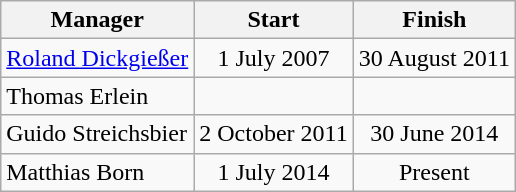<table class="wikitable">
<tr>
<th>Manager</th>
<th>Start</th>
<th>Finish</th>
</tr>
<tr align="center">
<td align="left"><a href='#'>Roland Dickgießer</a></td>
<td>1 July 2007</td>
<td>30 August 2011</td>
</tr>
<tr align="center">
<td align="left">Thomas Erlein</td>
<td></td>
<td></td>
</tr>
<tr align="center">
<td align="left">Guido Streichsbier</td>
<td>2 October 2011</td>
<td>30 June 2014</td>
</tr>
<tr align="center">
<td align="left">Matthias Born</td>
<td>1 July 2014</td>
<td>Present</td>
</tr>
</table>
